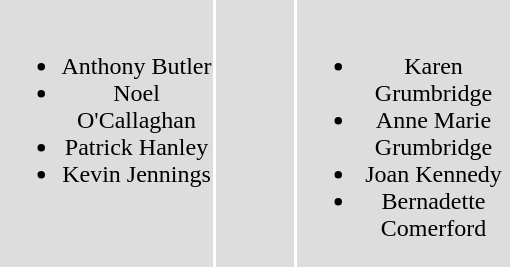<table>
<tr align=center bgcolor="#dddddd">
<td width="140" valign="top"><br><ul><li>Anthony Butler</li><li>Noel O'Callaghan</li><li>Patrick Hanley</li><li>Kevin Jennings</li></ul></td>
<td width="50"> </td>
<td width="140" valign="top"><br><ul><li>Karen Grumbridge</li><li>Anne Marie Grumbridge</li><li>Joan Kennedy</li><li>Bernadette Comerford</li></ul></td>
</tr>
</table>
